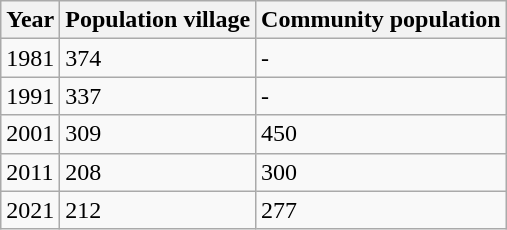<table class="wikitable">
<tr>
<th>Year</th>
<th>Population village</th>
<th>Community population</th>
</tr>
<tr>
<td>1981</td>
<td>374</td>
<td>-</td>
</tr>
<tr>
<td>1991</td>
<td>337</td>
<td>-</td>
</tr>
<tr>
<td>2001</td>
<td>309</td>
<td>450</td>
</tr>
<tr>
<td>2011</td>
<td>208</td>
<td>300</td>
</tr>
<tr>
<td>2021</td>
<td>212</td>
<td>277</td>
</tr>
</table>
